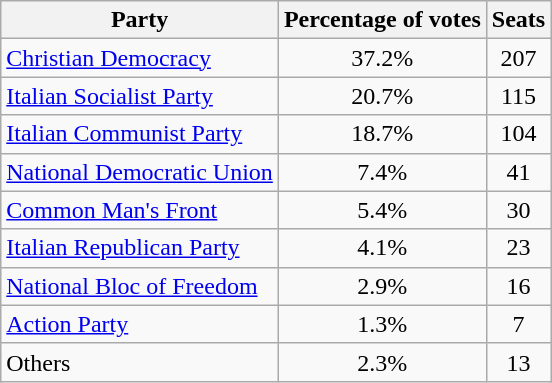<table class="wikitable" style="text-align:center;">
<tr>
<th align=left>Party</th>
<th>Percentage of votes</th>
<th>Seats</th>
</tr>
<tr>
<td align=left><a href='#'>Christian Democracy</a></td>
<td>37.2%</td>
<td>207</td>
</tr>
<tr>
<td align=left><a href='#'>Italian Socialist Party</a></td>
<td>20.7%</td>
<td>115</td>
</tr>
<tr>
<td align=left><a href='#'>Italian Communist Party</a></td>
<td>18.7%</td>
<td>104</td>
</tr>
<tr>
<td align=left><a href='#'>National Democratic Union</a></td>
<td>7.4%</td>
<td>41</td>
</tr>
<tr>
<td align=left><a href='#'>Common Man's Front</a></td>
<td>5.4%</td>
<td>30</td>
</tr>
<tr>
<td align=left><a href='#'>Italian Republican Party</a></td>
<td>4.1%</td>
<td>23</td>
</tr>
<tr>
<td align=left><a href='#'>National Bloc of Freedom</a></td>
<td>2.9%</td>
<td>16</td>
</tr>
<tr>
<td align=left><a href='#'>Action Party</a></td>
<td>1.3%</td>
<td>7</td>
</tr>
<tr>
<td align=left>Others</td>
<td>2.3%</td>
<td>13</td>
</tr>
</table>
